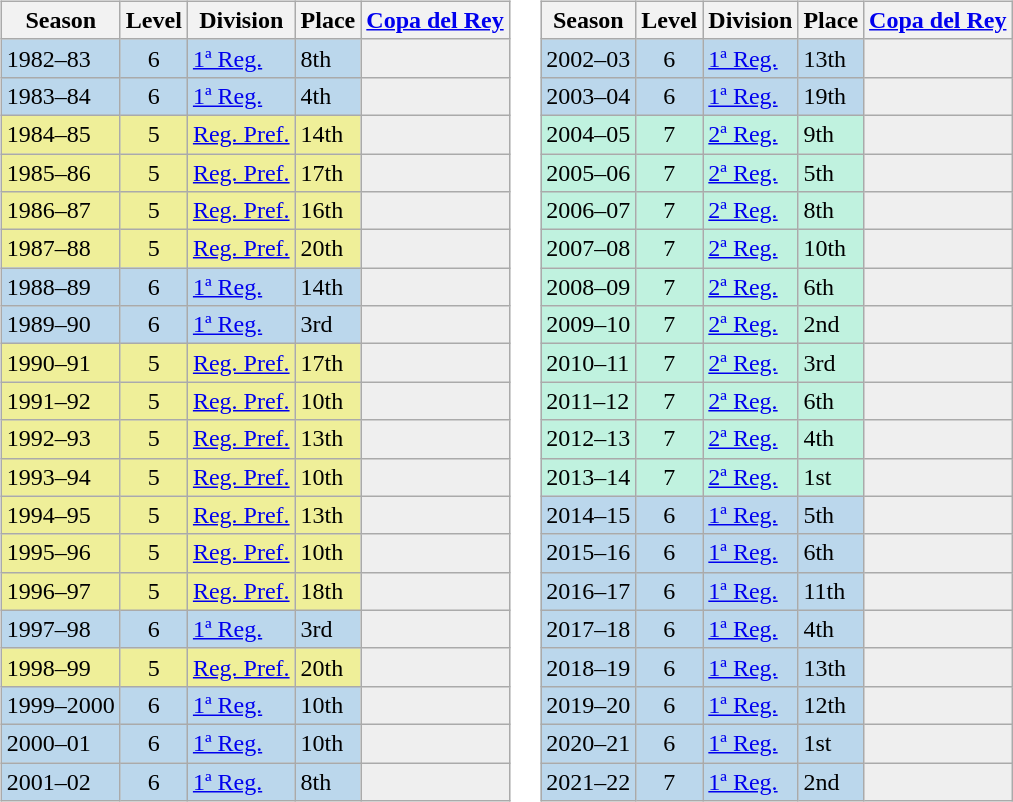<table>
<tr>
<td valign="top" width=0%><br><table class="wikitable">
<tr style="background:#f0f6fa;">
<th>Season</th>
<th>Level</th>
<th>Division</th>
<th>Place</th>
<th><a href='#'>Copa del Rey</a></th>
</tr>
<tr>
<td style="background:#BBD7EC;">1982–83</td>
<td style="background:#BBD7EC;" align="center">6</td>
<td style="background:#BBD7EC;"><a href='#'>1ª Reg.</a></td>
<td style="background:#BBD7EC;">8th</td>
<th style="background:#efefef;"></th>
</tr>
<tr>
<td style="background:#BBD7EC;">1983–84</td>
<td style="background:#BBD7EC;" align="center">6</td>
<td style="background:#BBD7EC;"><a href='#'>1ª Reg.</a></td>
<td style="background:#BBD7EC;">4th</td>
<th style="background:#efefef;"></th>
</tr>
<tr>
<td style="background:#EFEF99;">1984–85</td>
<td style="background:#EFEF99;" align="center">5</td>
<td style="background:#EFEF99;"><a href='#'>Reg. Pref.</a></td>
<td style="background:#EFEF99;">14th</td>
<td style="background:#efefef;"></td>
</tr>
<tr>
<td style="background:#EFEF99;">1985–86</td>
<td style="background:#EFEF99;" align="center">5</td>
<td style="background:#EFEF99;"><a href='#'>Reg. Pref.</a></td>
<td style="background:#EFEF99;">17th</td>
<td style="background:#efefef;"></td>
</tr>
<tr>
<td style="background:#EFEF99;">1986–87</td>
<td style="background:#EFEF99;" align="center">5</td>
<td style="background:#EFEF99;"><a href='#'>Reg. Pref.</a></td>
<td style="background:#EFEF99;">16th</td>
<td style="background:#efefef;"></td>
</tr>
<tr>
<td style="background:#EFEF99;">1987–88</td>
<td style="background:#EFEF99;" align="center">5</td>
<td style="background:#EFEF99;"><a href='#'>Reg. Pref.</a></td>
<td style="background:#EFEF99;">20th</td>
<td style="background:#efefef;"></td>
</tr>
<tr>
<td style="background:#BBD7EC;">1988–89</td>
<td style="background:#BBD7EC;" align="center">6</td>
<td style="background:#BBD7EC;"><a href='#'>1ª Reg.</a></td>
<td style="background:#BBD7EC;">14th</td>
<th style="background:#efefef;"></th>
</tr>
<tr>
<td style="background:#BBD7EC;">1989–90</td>
<td style="background:#BBD7EC;" align="center">6</td>
<td style="background:#BBD7EC;"><a href='#'>1ª Reg.</a></td>
<td style="background:#BBD7EC;">3rd</td>
<th style="background:#efefef;"></th>
</tr>
<tr>
<td style="background:#EFEF99;">1990–91</td>
<td style="background:#EFEF99;" align="center">5</td>
<td style="background:#EFEF99;"><a href='#'>Reg. Pref.</a></td>
<td style="background:#EFEF99;">17th</td>
<td style="background:#efefef;"></td>
</tr>
<tr>
<td style="background:#EFEF99;">1991–92</td>
<td style="background:#EFEF99;" align="center">5</td>
<td style="background:#EFEF99;"><a href='#'>Reg. Pref.</a></td>
<td style="background:#EFEF99;">10th</td>
<td style="background:#efefef;"></td>
</tr>
<tr>
<td style="background:#EFEF99;">1992–93</td>
<td style="background:#EFEF99;" align="center">5</td>
<td style="background:#EFEF99;"><a href='#'>Reg. Pref.</a></td>
<td style="background:#EFEF99;">13th</td>
<td style="background:#efefef;"></td>
</tr>
<tr>
<td style="background:#EFEF99;">1993–94</td>
<td style="background:#EFEF99;" align="center">5</td>
<td style="background:#EFEF99;"><a href='#'>Reg. Pref.</a></td>
<td style="background:#EFEF99;">10th</td>
<td style="background:#efefef;"></td>
</tr>
<tr>
<td style="background:#EFEF99;">1994–95</td>
<td style="background:#EFEF99;" align="center">5</td>
<td style="background:#EFEF99;"><a href='#'>Reg. Pref.</a></td>
<td style="background:#EFEF99;">13th</td>
<td style="background:#efefef;"></td>
</tr>
<tr>
<td style="background:#EFEF99;">1995–96</td>
<td style="background:#EFEF99;" align="center">5</td>
<td style="background:#EFEF99;"><a href='#'>Reg. Pref.</a></td>
<td style="background:#EFEF99;">10th</td>
<td style="background:#efefef;"></td>
</tr>
<tr>
<td style="background:#EFEF99;">1996–97</td>
<td style="background:#EFEF99;" align="center">5</td>
<td style="background:#EFEF99;"><a href='#'>Reg. Pref.</a></td>
<td style="background:#EFEF99;">18th</td>
<td style="background:#efefef;"></td>
</tr>
<tr>
<td style="background:#BBD7EC;">1997–98</td>
<td style="background:#BBD7EC;" align="center">6</td>
<td style="background:#BBD7EC;"><a href='#'>1ª Reg.</a></td>
<td style="background:#BBD7EC;">3rd</td>
<th style="background:#efefef;"></th>
</tr>
<tr>
<td style="background:#EFEF99;">1998–99</td>
<td style="background:#EFEF99;" align="center">5</td>
<td style="background:#EFEF99;"><a href='#'>Reg. Pref.</a></td>
<td style="background:#EFEF99;">20th</td>
<td style="background:#efefef;"></td>
</tr>
<tr>
<td style="background:#BBD7EC;">1999–2000</td>
<td style="background:#BBD7EC;" align="center">6</td>
<td style="background:#BBD7EC;"><a href='#'>1ª Reg.</a></td>
<td style="background:#BBD7EC;">10th</td>
<th style="background:#efefef;"></th>
</tr>
<tr>
<td style="background:#BBD7EC;">2000–01</td>
<td style="background:#BBD7EC;" align="center">6</td>
<td style="background:#BBD7EC;"><a href='#'>1ª Reg.</a></td>
<td style="background:#BBD7EC;">10th</td>
<th style="background:#efefef;"></th>
</tr>
<tr>
<td style="background:#BBD7EC;">2001–02</td>
<td style="background:#BBD7EC;" align="center">6</td>
<td style="background:#BBD7EC;"><a href='#'>1ª Reg.</a></td>
<td style="background:#BBD7EC;">8th</td>
<th style="background:#efefef;"></th>
</tr>
</table>
</td>
<td valign="top" width=0%><br><table class="wikitable">
<tr style="background:#f0f6fa;">
<th>Season</th>
<th>Level</th>
<th>Division</th>
<th>Place</th>
<th><a href='#'>Copa del Rey</a></th>
</tr>
<tr>
<td style="background:#BBD7EC;">2002–03</td>
<td style="background:#BBD7EC;" align="center">6</td>
<td style="background:#BBD7EC;"><a href='#'>1ª Reg.</a></td>
<td style="background:#BBD7EC;">13th</td>
<th style="background:#efefef;"></th>
</tr>
<tr>
<td style="background:#BBD7EC;">2003–04</td>
<td style="background:#BBD7EC;" align="center">6</td>
<td style="background:#BBD7EC;"><a href='#'>1ª Reg.</a></td>
<td style="background:#BBD7EC;">19th</td>
<th style="background:#efefef;"></th>
</tr>
<tr>
<td style="background:#C0F2DF;">2004–05</td>
<td style="background:#C0F2DF;" align="center">7</td>
<td style="background:#C0F2DF;"><a href='#'>2ª Reg.</a></td>
<td style="background:#C0F2DF;">9th</td>
<th style="background:#efefef;"></th>
</tr>
<tr>
<td style="background:#C0F2DF;">2005–06</td>
<td style="background:#C0F2DF;" align="center">7</td>
<td style="background:#C0F2DF;"><a href='#'>2ª Reg.</a></td>
<td style="background:#C0F2DF;">5th</td>
<th style="background:#efefef;"></th>
</tr>
<tr>
<td style="background:#C0F2DF;">2006–07</td>
<td style="background:#C0F2DF;" align="center">7</td>
<td style="background:#C0F2DF;"><a href='#'>2ª Reg.</a></td>
<td style="background:#C0F2DF;">8th</td>
<th style="background:#efefef;"></th>
</tr>
<tr>
<td style="background:#C0F2DF;">2007–08</td>
<td style="background:#C0F2DF;" align="center">7</td>
<td style="background:#C0F2DF;"><a href='#'>2ª Reg.</a></td>
<td style="background:#C0F2DF;">10th</td>
<th style="background:#efefef;"></th>
</tr>
<tr>
<td style="background:#C0F2DF;">2008–09</td>
<td style="background:#C0F2DF;" align="center">7</td>
<td style="background:#C0F2DF;"><a href='#'>2ª Reg.</a></td>
<td style="background:#C0F2DF;">6th</td>
<th style="background:#efefef;"></th>
</tr>
<tr>
<td style="background:#C0F2DF;">2009–10</td>
<td style="background:#C0F2DF;" align="center">7</td>
<td style="background:#C0F2DF;"><a href='#'>2ª Reg.</a></td>
<td style="background:#C0F2DF;">2nd</td>
<th style="background:#efefef;"></th>
</tr>
<tr>
<td style="background:#C0F2DF;">2010–11</td>
<td style="background:#C0F2DF;" align="center">7</td>
<td style="background:#C0F2DF;"><a href='#'>2ª Reg.</a></td>
<td style="background:#C0F2DF;">3rd</td>
<th style="background:#efefef;"></th>
</tr>
<tr>
<td style="background:#C0F2DF;">2011–12</td>
<td style="background:#C0F2DF;" align="center">7</td>
<td style="background:#C0F2DF;"><a href='#'>2ª Reg.</a></td>
<td style="background:#C0F2DF;">6th</td>
<th style="background:#efefef;"></th>
</tr>
<tr>
<td style="background:#C0F2DF;">2012–13</td>
<td style="background:#C0F2DF;" align="center">7</td>
<td style="background:#C0F2DF;"><a href='#'>2ª Reg.</a></td>
<td style="background:#C0F2DF;">4th</td>
<th style="background:#efefef;"></th>
</tr>
<tr>
<td style="background:#C0F2DF;">2013–14</td>
<td style="background:#C0F2DF;" align="center">7</td>
<td style="background:#C0F2DF;"><a href='#'>2ª Reg.</a></td>
<td style="background:#C0F2DF;">1st</td>
<th style="background:#efefef;"></th>
</tr>
<tr>
<td style="background:#BBD7EC;">2014–15</td>
<td style="background:#BBD7EC;" align="center">6</td>
<td style="background:#BBD7EC;"><a href='#'>1ª Reg.</a></td>
<td style="background:#BBD7EC;">5th</td>
<th style="background:#efefef;"></th>
</tr>
<tr>
<td style="background:#BBD7EC;">2015–16</td>
<td style="background:#BBD7EC;" align="center">6</td>
<td style="background:#BBD7EC;"><a href='#'>1ª Reg.</a></td>
<td style="background:#BBD7EC;">6th</td>
<th style="background:#efefef;"></th>
</tr>
<tr>
<td style="background:#BBD7EC;">2016–17</td>
<td style="background:#BBD7EC;" align="center">6</td>
<td style="background:#BBD7EC;"><a href='#'>1ª Reg.</a></td>
<td style="background:#BBD7EC;">11th</td>
<th style="background:#efefef;"></th>
</tr>
<tr>
<td style="background:#BBD7EC;">2017–18</td>
<td style="background:#BBD7EC;" align="center">6</td>
<td style="background:#BBD7EC;"><a href='#'>1ª Reg.</a></td>
<td style="background:#BBD7EC;">4th</td>
<th style="background:#efefef;"></th>
</tr>
<tr>
<td style="background:#BBD7EC;">2018–19</td>
<td style="background:#BBD7EC;" align="center">6</td>
<td style="background:#BBD7EC;"><a href='#'>1ª Reg.</a></td>
<td style="background:#BBD7EC;">13th</td>
<th style="background:#efefef;"></th>
</tr>
<tr>
<td style="background:#BBD7EC;">2019–20</td>
<td style="background:#BBD7EC;" align="center">6</td>
<td style="background:#BBD7EC;"><a href='#'>1ª Reg.</a></td>
<td style="background:#BBD7EC;">12th</td>
<th style="background:#efefef;"></th>
</tr>
<tr>
<td style="background:#BBD7EC;">2020–21</td>
<td style="background:#BBD7EC;" align="center">6</td>
<td style="background:#BBD7EC;"><a href='#'>1ª Reg.</a></td>
<td style="background:#BBD7EC;">1st</td>
<th style="background:#efefef;"></th>
</tr>
<tr>
<td style="background:#BBD7EC;">2021–22</td>
<td style="background:#BBD7EC;" align="center">7</td>
<td style="background:#BBD7EC;"><a href='#'>1ª Reg.</a></td>
<td style="background:#BBD7EC;">2nd</td>
<th style="background:#efefef;"></th>
</tr>
</table>
</td>
</tr>
</table>
